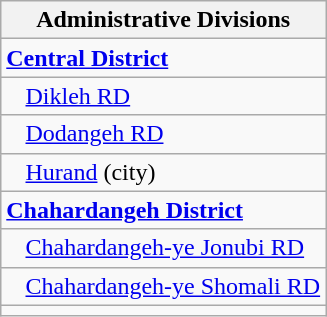<table class="wikitable">
<tr>
<th>Administrative Divisions</th>
</tr>
<tr>
<td><strong><a href='#'>Central District</a></strong></td>
</tr>
<tr>
<td style="padding-left: 1em;"><a href='#'>Dikleh RD</a></td>
</tr>
<tr>
<td style="padding-left: 1em;"><a href='#'>Dodangeh RD</a></td>
</tr>
<tr>
<td style="padding-left: 1em;"><a href='#'>Hurand</a> (city)</td>
</tr>
<tr>
<td><strong><a href='#'>Chahardangeh District</a></strong></td>
</tr>
<tr>
<td style="padding-left: 1em;"><a href='#'>Chahardangeh-ye Jonubi RD</a></td>
</tr>
<tr>
<td style="padding-left: 1em;"><a href='#'>Chahardangeh-ye Shomali RD</a></td>
</tr>
<tr>
<td colspan=1></td>
</tr>
</table>
